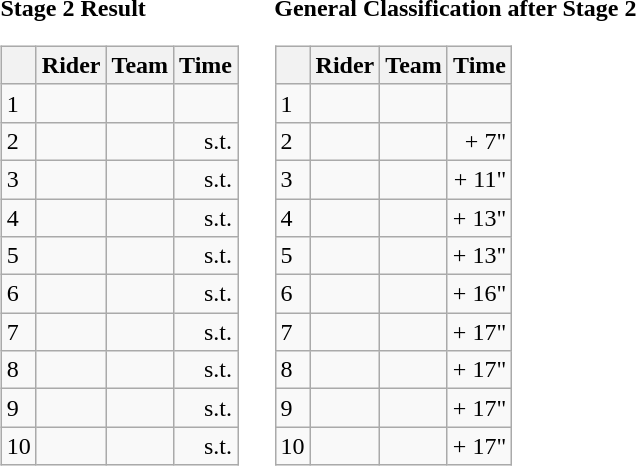<table>
<tr>
<td><strong>Stage 2 Result</strong><br><table class="wikitable">
<tr>
<th></th>
<th>Rider</th>
<th>Team</th>
<th>Time</th>
</tr>
<tr>
<td>1</td>
<td></td>
<td></td>
<td align="right"></td>
</tr>
<tr>
<td>2</td>
<td> </td>
<td></td>
<td align="right">s.t.</td>
</tr>
<tr>
<td>3</td>
<td></td>
<td></td>
<td align="right">s.t.</td>
</tr>
<tr>
<td>4</td>
<td></td>
<td></td>
<td align="right">s.t.</td>
</tr>
<tr>
<td>5</td>
<td></td>
<td></td>
<td align="right">s.t.</td>
</tr>
<tr>
<td>6</td>
<td></td>
<td></td>
<td align="right">s.t.</td>
</tr>
<tr>
<td>7</td>
<td></td>
<td></td>
<td align="right">s.t.</td>
</tr>
<tr>
<td>8</td>
<td></td>
<td></td>
<td align="right">s.t.</td>
</tr>
<tr>
<td>9</td>
<td></td>
<td></td>
<td align="right">s.t.</td>
</tr>
<tr>
<td>10</td>
<td></td>
<td></td>
<td align="right">s.t.</td>
</tr>
</table>
</td>
<td></td>
<td><strong>General Classification after Stage 2</strong><br><table class="wikitable">
<tr>
<th></th>
<th>Rider</th>
<th>Team</th>
<th>Time</th>
</tr>
<tr>
<td>1</td>
<td>  </td>
<td></td>
<td align="right"></td>
</tr>
<tr>
<td>2</td>
<td></td>
<td></td>
<td align="right">+ 7"</td>
</tr>
<tr>
<td>3</td>
<td></td>
<td></td>
<td align="right">+ 11"</td>
</tr>
<tr>
<td>4</td>
<td></td>
<td></td>
<td align="right">+ 13"</td>
</tr>
<tr>
<td>5</td>
<td></td>
<td></td>
<td align="right">+ 13"</td>
</tr>
<tr>
<td>6</td>
<td></td>
<td></td>
<td align="right">+ 16"</td>
</tr>
<tr>
<td>7</td>
<td></td>
<td></td>
<td align="right">+ 17"</td>
</tr>
<tr>
<td>8</td>
<td></td>
<td></td>
<td align="right">+ 17"</td>
</tr>
<tr>
<td>9</td>
<td></td>
<td></td>
<td align="right">+ 17"</td>
</tr>
<tr>
<td>10</td>
<td></td>
<td></td>
<td align="right">+ 17"</td>
</tr>
</table>
</td>
</tr>
</table>
